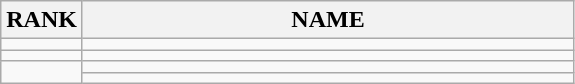<table class="wikitable">
<tr>
<th>RANK</th>
<th style="width: 20em">NAME</th>
</tr>
<tr>
<td align="center"></td>
<td></td>
</tr>
<tr>
<td align="center"></td>
<td></td>
</tr>
<tr>
<td rowspan=2 align="center"></td>
<td></td>
</tr>
<tr>
<td></td>
</tr>
</table>
